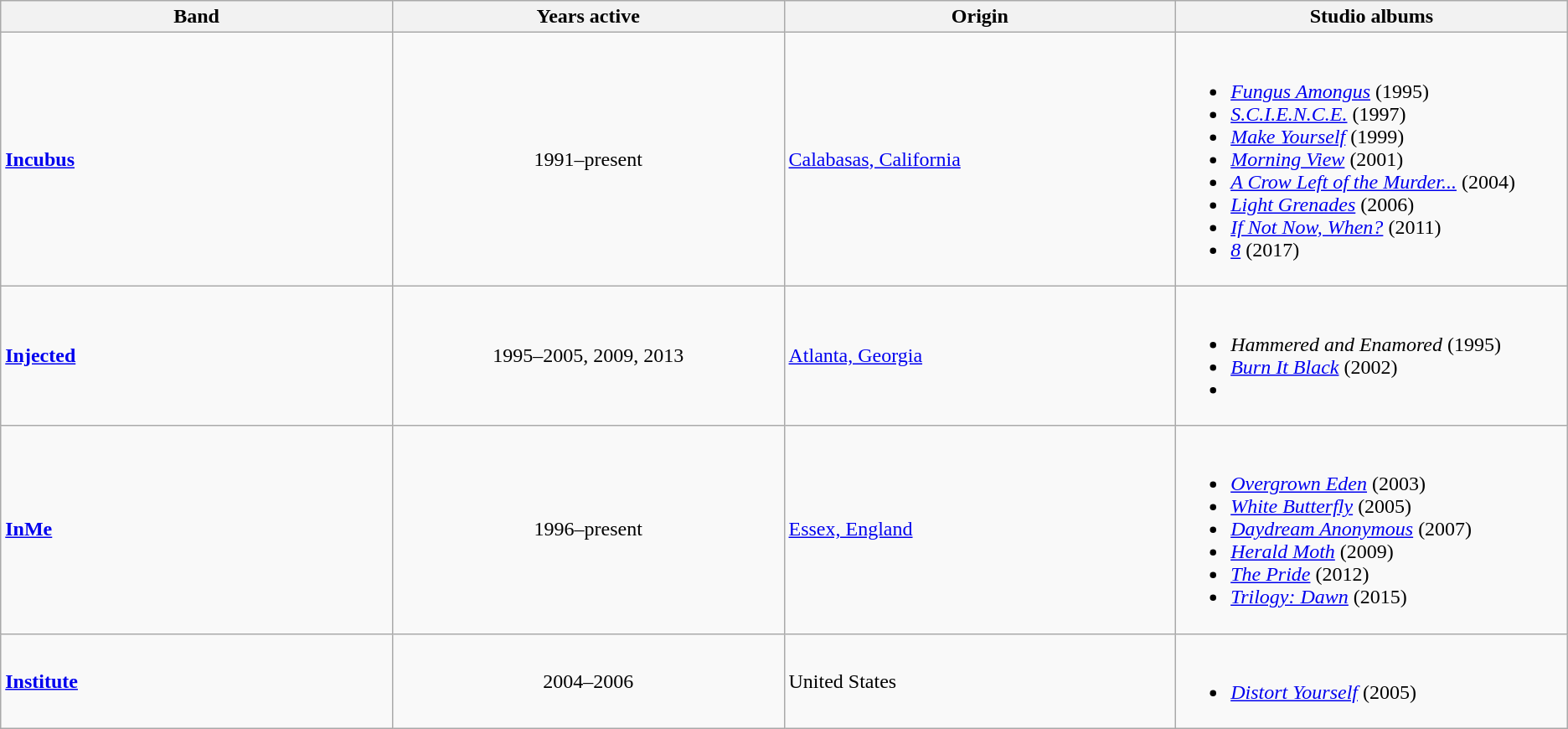<table class="wikitable sortable">
<tr>
<th style="width:15%;">Band</th>
<th style="width:15%;">Years active</th>
<th style="width:15%;">Origin</th>
<th style="width:15%;">Studio albums</th>
</tr>
<tr>
<td><strong><a href='#'>Incubus</a></strong></td>
<td style="text-align:center;">1991–present</td>
<td><a href='#'>Calabasas, California</a></td>
<td><br><ul><li><em><a href='#'>Fungus Amongus</a></em> (1995)</li><li><em><a href='#'>S.C.I.E.N.C.E.</a></em> (1997)</li><li><em><a href='#'>Make Yourself</a></em> (1999)</li><li><em><a href='#'>Morning View</a></em> (2001)</li><li><em><a href='#'>A Crow Left of the Murder...</a></em> (2004)</li><li><em><a href='#'>Light Grenades</a></em> (2006)</li><li><em><a href='#'>If Not Now, When?</a></em> (2011)</li><li><em><a href='#'>8</a></em> (2017)</li></ul></td>
</tr>
<tr>
<td><strong><a href='#'>Injected</a></strong></td>
<td style="text-align:center;">1995–2005, 2009, 2013</td>
<td><a href='#'>Atlanta, Georgia</a></td>
<td><br><ul><li><em>Hammered and Enamored</em> (1995)</li><li><em><a href='#'>Burn It Black</a></em> (2002)</li><li></li></ul></td>
</tr>
<tr>
<td><strong><a href='#'>InMe</a></strong></td>
<td style="text-align:center;">1996–present</td>
<td><a href='#'>Essex, England</a></td>
<td><br><ul><li><em><a href='#'>Overgrown Eden</a></em> (2003)</li><li><em><a href='#'>White Butterfly</a></em> (2005)</li><li><em><a href='#'>Daydream Anonymous</a></em> (2007)</li><li><em><a href='#'>Herald Moth</a></em> (2009)</li><li><em><a href='#'>The Pride</a></em> (2012)</li><li><em><a href='#'>Trilogy: Dawn</a></em> (2015)</li></ul></td>
</tr>
<tr>
<td><strong><a href='#'>Institute</a></strong></td>
<td style="text-align:center;">2004–2006</td>
<td>United States</td>
<td><br><ul><li><em><a href='#'>Distort Yourself</a></em> (2005)</li></ul></td>
</tr>
</table>
